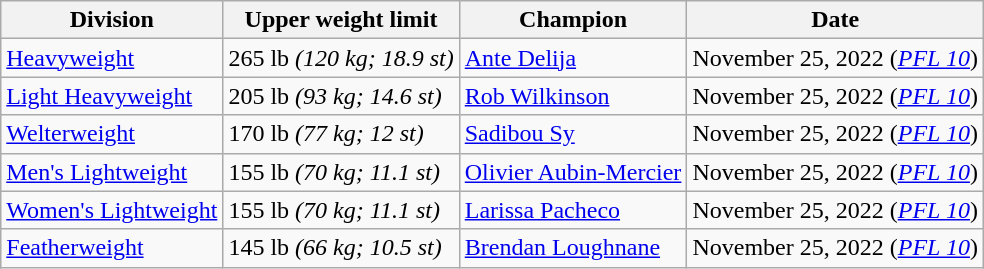<table class="wikitable">
<tr>
<th>Division</th>
<th>Upper weight limit</th>
<th>Champion</th>
<th>Date</th>
</tr>
<tr>
<td><a href='#'>Heavyweight</a></td>
<td>265 lb <em>(120 kg; 18.9 st)</em></td>
<td><a href='#'>Ante Delija</a></td>
<td>November 25, 2022 (<em><a href='#'>PFL 10</a></em>)</td>
</tr>
<tr>
<td><a href='#'>Light Heavyweight</a></td>
<td>205 lb <em>(93 kg; 14.6 st)</em></td>
<td><a href='#'>Rob Wilkinson</a></td>
<td>November 25, 2022 (<em><a href='#'>PFL 10</a></em>)</td>
</tr>
<tr>
<td><a href='#'>Welterweight</a></td>
<td>170 lb <em>(77 kg; 12 st)</em></td>
<td><a href='#'>Sadibou Sy</a></td>
<td>November 25, 2022 (<em><a href='#'>PFL 10</a></em>)</td>
</tr>
<tr>
<td><a href='#'>Men's Lightweight</a></td>
<td>155 lb <em>(70 kg; 11.1 st)</em></td>
<td><a href='#'>Olivier Aubin-Mercier</a></td>
<td>November 25, 2022 (<em><a href='#'>PFL 10</a></em>)</td>
</tr>
<tr>
<td><a href='#'>Women's Lightweight</a></td>
<td>155 lb <em>(70 kg; 11.1 st)</em></td>
<td><a href='#'>Larissa Pacheco</a></td>
<td>November 25, 2022 (<em><a href='#'>PFL 10</a></em>)</td>
</tr>
<tr>
<td><a href='#'>Featherweight</a></td>
<td>145 lb <em>(66 kg; 10.5 st)</em></td>
<td><a href='#'>Brendan Loughnane</a></td>
<td>November 25, 2022 (<em><a href='#'>PFL 10</a></em>)</td>
</tr>
</table>
